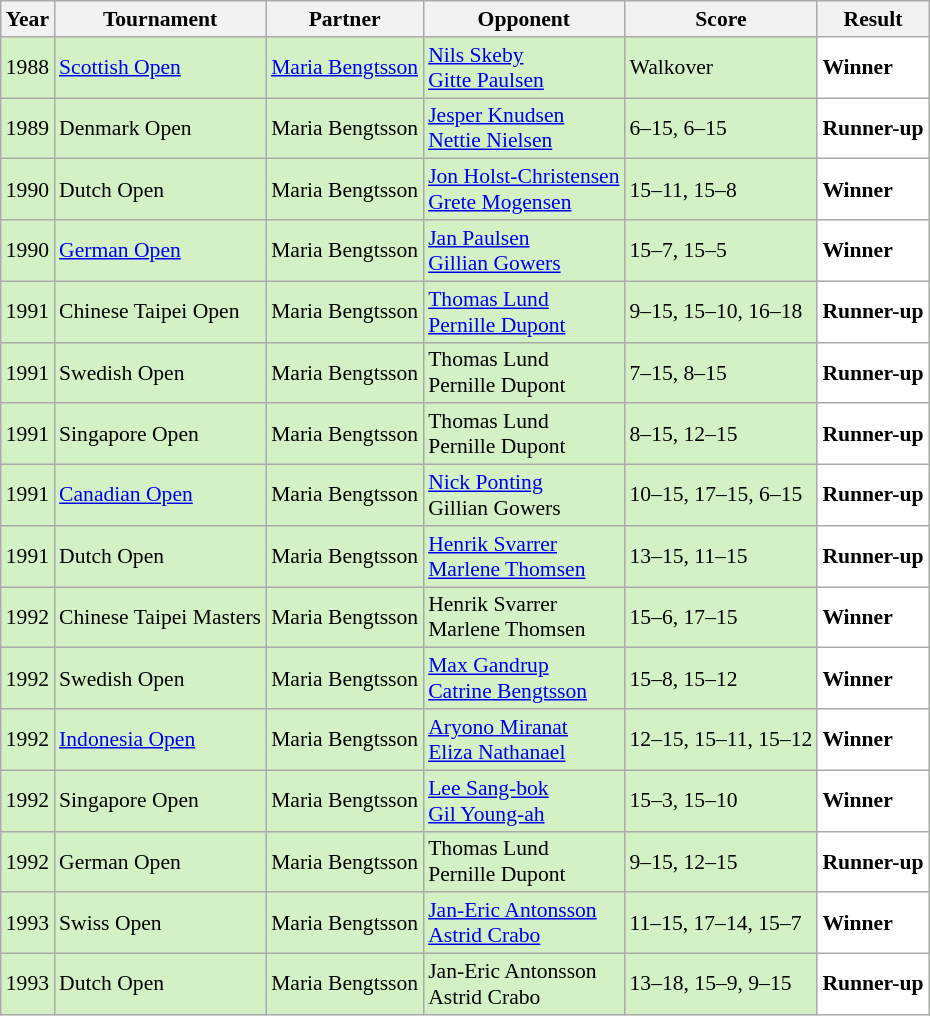<table class="sortable wikitable" style="font-size: 90%;">
<tr>
<th>Year</th>
<th>Tournament</th>
<th>Partner</th>
<th>Opponent</th>
<th>Score</th>
<th>Result</th>
</tr>
<tr style="background:#D4F1C5">
<td align="center">1988</td>
<td align="left"><a href='#'>Scottish Open</a></td>
<td align="left"> <a href='#'>Maria Bengtsson</a></td>
<td align="left"> <a href='#'>Nils Skeby</a><br> <a href='#'>Gitte Paulsen</a></td>
<td align="left">Walkover</td>
<td style="text-align:left; background:white"> <strong>Winner</strong></td>
</tr>
<tr style="background:#D4F1C5">
<td align="center">1989</td>
<td align="left">Denmark Open</td>
<td align="left"> Maria Bengtsson</td>
<td align="left"> <a href='#'>Jesper Knudsen</a><br> <a href='#'>Nettie Nielsen</a></td>
<td align="left">6–15, 6–15</td>
<td style="text-align:left; background:white"> <strong>Runner-up</strong></td>
</tr>
<tr style="background:#D4F1C5">
<td align="center">1990</td>
<td align="left">Dutch Open</td>
<td align="left"> Maria Bengtsson</td>
<td align="left"> <a href='#'>Jon Holst-Christensen</a><br> <a href='#'>Grete Mogensen</a></td>
<td align="left">15–11, 15–8</td>
<td style="text-align:left; background:white"> <strong>Winner</strong></td>
</tr>
<tr style="background:#D4F1C5">
<td align="center">1990</td>
<td align="left"><a href='#'>German Open</a></td>
<td align="left"> Maria Bengtsson</td>
<td align="left"> <a href='#'>Jan Paulsen</a><br> <a href='#'>Gillian Gowers</a></td>
<td align="left">15–7, 15–5</td>
<td style="text-align:left; background:white"> <strong>Winner</strong></td>
</tr>
<tr style="background:#D4F1C5">
<td align="center">1991</td>
<td align="left">Chinese Taipei Open</td>
<td align="left"> Maria Bengtsson</td>
<td align="left"> <a href='#'>Thomas Lund</a><br> <a href='#'>Pernille Dupont</a></td>
<td align="left">9–15, 15–10, 16–18</td>
<td style="text-align:left; background:white"> <strong>Runner-up</strong></td>
</tr>
<tr style="background:#D4F1C5">
<td align="center">1991</td>
<td align="left">Swedish Open</td>
<td align="left"> Maria Bengtsson</td>
<td align="left"> Thomas Lund<br> Pernille Dupont</td>
<td align="left">7–15, 8–15</td>
<td style="text-align:left; background:white"> <strong>Runner-up</strong></td>
</tr>
<tr style="background:#D4F1C5">
<td align="center">1991</td>
<td align="left">Singapore Open</td>
<td align="left"> Maria Bengtsson</td>
<td align="left"> Thomas Lund<br> Pernille Dupont</td>
<td align="left">8–15, 12–15</td>
<td style="text-align:left; background:white"> <strong>Runner-up</strong></td>
</tr>
<tr style="background:#D4F1C5">
<td align="center">1991</td>
<td align="left"><a href='#'>Canadian Open</a></td>
<td align="left"> Maria Bengtsson</td>
<td align="left"> <a href='#'>Nick Ponting</a><br> Gillian Gowers</td>
<td align="left">10–15, 17–15, 6–15</td>
<td style="text-align:left; background:white"> <strong>Runner-up</strong></td>
</tr>
<tr style="background:#D4F1C5">
<td align="center">1991</td>
<td align="left">Dutch Open</td>
<td align="left"> Maria Bengtsson</td>
<td align="left"> <a href='#'>Henrik Svarrer</a><br> <a href='#'>Marlene Thomsen</a></td>
<td align="left">13–15, 11–15</td>
<td style="text-align:left; background:white"> <strong>Runner-up</strong></td>
</tr>
<tr style="background:#D4F1C5">
<td align="center">1992</td>
<td align="left">Chinese Taipei Masters</td>
<td align="left"> Maria Bengtsson</td>
<td align="left"> Henrik Svarrer<br> Marlene Thomsen</td>
<td align="left">15–6, 17–15</td>
<td style="text-align:left; background:white"> <strong>Winner</strong></td>
</tr>
<tr style="background:#D4F1C5">
<td align="center">1992</td>
<td align="left">Swedish Open</td>
<td align="left"> Maria Bengtsson</td>
<td align="left"> <a href='#'>Max Gandrup</a><br> <a href='#'>Catrine Bengtsson</a></td>
<td align="left">15–8, 15–12</td>
<td style="text-align:left; background:white"> <strong>Winner</strong></td>
</tr>
<tr style="background:#D4F1C5">
<td align="center">1992</td>
<td align="left"><a href='#'>Indonesia Open</a></td>
<td align="left"> Maria Bengtsson</td>
<td align="left"> <a href='#'>Aryono Miranat</a><br> <a href='#'>Eliza Nathanael</a></td>
<td align="left">12–15, 15–11, 15–12</td>
<td style="text-align:left; background:white"> <strong>Winner</strong></td>
</tr>
<tr style="background:#D4F1C5">
<td align="center">1992</td>
<td align="left">Singapore Open</td>
<td align="left"> Maria Bengtsson</td>
<td align="left"> <a href='#'>Lee Sang-bok</a><br> <a href='#'>Gil Young-ah</a></td>
<td align="left">15–3, 15–10</td>
<td style="text-align:left; background:white"> <strong>Winner</strong></td>
</tr>
<tr style="background:#D4F1C5">
<td align="center">1992</td>
<td align="left">German Open</td>
<td align="left"> Maria Bengtsson</td>
<td align="left"> Thomas Lund<br> Pernille Dupont</td>
<td align="left">9–15, 12–15</td>
<td style="text-align:left; background:white"> <strong>Runner-up</strong></td>
</tr>
<tr style="background:#D4F1C5">
<td align="center">1993</td>
<td align="left">Swiss Open</td>
<td align="left"> Maria Bengtsson</td>
<td align="left"> <a href='#'>Jan-Eric Antonsson</a><br> <a href='#'>Astrid Crabo</a></td>
<td align="left">11–15, 17–14, 15–7</td>
<td style="text-align:left; background:white"> <strong>Winner</strong></td>
</tr>
<tr style="background:#D4F1C5">
<td align="center">1993</td>
<td align="left">Dutch Open</td>
<td align="left"> Maria Bengtsson</td>
<td align="left"> Jan-Eric Antonsson<br> Astrid Crabo</td>
<td align="left">13–18, 15–9, 9–15</td>
<td style="text-align:left; background:white"> <strong>Runner-up</strong></td>
</tr>
</table>
